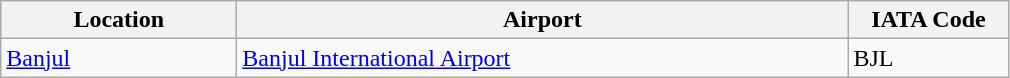<table class="wikitable">
<tr>
<th scope="col" style="width:150px;">Location</th>
<th scope="col" style="width:400px;">Airport</th>
<th scope="col" style="width:100px;">IATA Code</th>
</tr>
<tr>
<td><a href='#'>Banjul</a></td>
<td><a href='#'>Banjul International Airport</a></td>
<td>BJL</td>
</tr>
</table>
